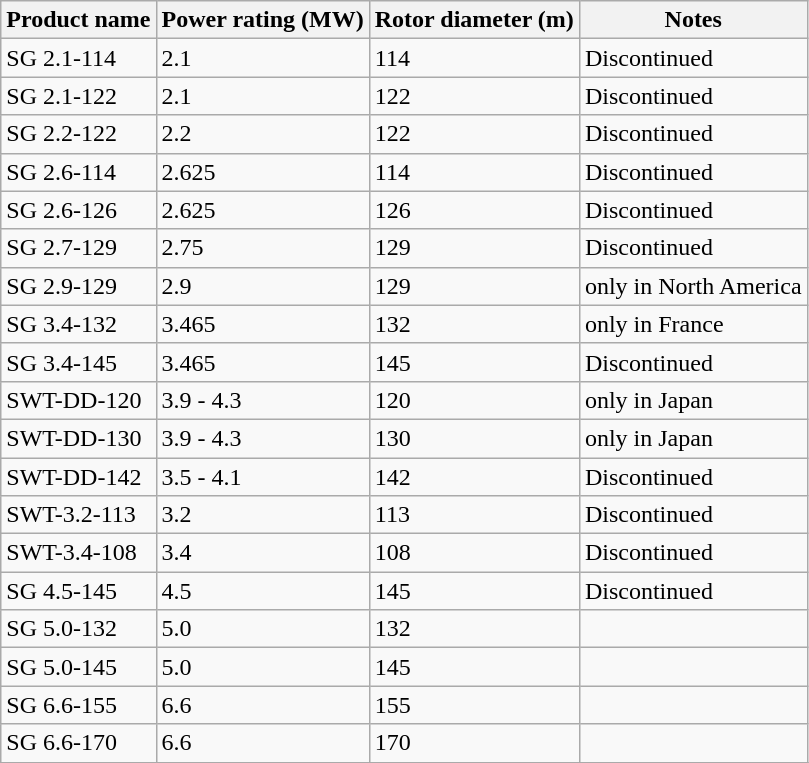<table class="wikitable">
<tr>
<th>Product name</th>
<th>Power rating (MW)</th>
<th>Rotor diameter (m)</th>
<th>Notes</th>
</tr>
<tr>
<td>SG 2.1-114</td>
<td>2.1</td>
<td>114</td>
<td>Discontinued</td>
</tr>
<tr>
<td>SG 2.1-122</td>
<td>2.1</td>
<td>122</td>
<td>Discontinued</td>
</tr>
<tr>
<td>SG 2.2-122</td>
<td>2.2</td>
<td>122</td>
<td>Discontinued</td>
</tr>
<tr>
<td>SG 2.6-114</td>
<td>2.625</td>
<td>114</td>
<td>Discontinued</td>
</tr>
<tr>
<td>SG 2.6-126</td>
<td>2.625</td>
<td>126</td>
<td>Discontinued</td>
</tr>
<tr>
<td>SG 2.7-129</td>
<td>2.75</td>
<td>129</td>
<td>Discontinued</td>
</tr>
<tr>
<td>SG 2.9-129</td>
<td>2.9</td>
<td>129</td>
<td>only in North America</td>
</tr>
<tr>
<td>SG 3.4-132</td>
<td>3.465</td>
<td>132</td>
<td>only in France</td>
</tr>
<tr>
<td>SG 3.4-145</td>
<td>3.465</td>
<td>145</td>
<td>Discontinued</td>
</tr>
<tr>
<td>SWT-DD-120</td>
<td>3.9 - 4.3</td>
<td>120</td>
<td>only in Japan</td>
</tr>
<tr>
<td>SWT-DD-130</td>
<td>3.9 - 4.3</td>
<td>130</td>
<td>only in Japan</td>
</tr>
<tr>
<td>SWT-DD-142</td>
<td>3.5 - 4.1</td>
<td>142</td>
<td>Discontinued</td>
</tr>
<tr>
<td>SWT-3.2-113</td>
<td>3.2</td>
<td>113</td>
<td>Discontinued</td>
</tr>
<tr>
<td>SWT-3.4-108</td>
<td>3.4</td>
<td>108</td>
<td>Discontinued</td>
</tr>
<tr>
<td>SG 4.5-145</td>
<td>4.5</td>
<td>145</td>
<td>Discontinued</td>
</tr>
<tr>
<td>SG 5.0-132</td>
<td>5.0</td>
<td>132</td>
<td></td>
</tr>
<tr>
<td>SG 5.0-145</td>
<td>5.0</td>
<td>145</td>
<td></td>
</tr>
<tr>
<td>SG 6.6-155</td>
<td>6.6</td>
<td>155</td>
<td></td>
</tr>
<tr>
<td>SG 6.6-170</td>
<td>6.6</td>
<td>170</td>
<td></td>
</tr>
<tr>
</tr>
</table>
